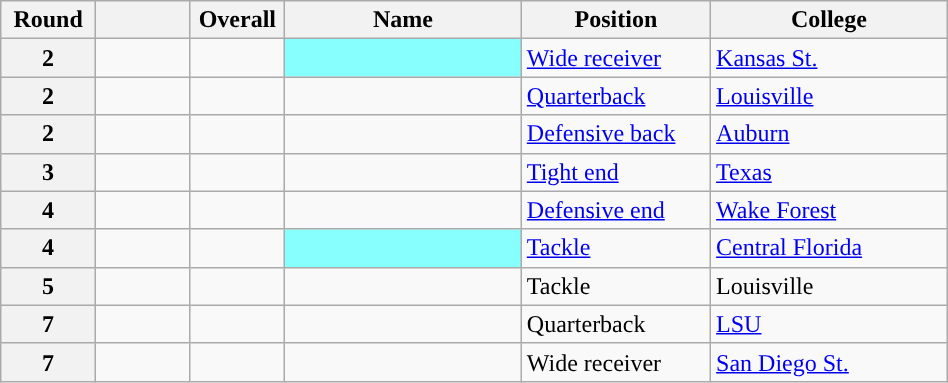<table class="wikitable sortable" style="width: 50%;">
<tr>
<th scope="col" style="width: 10%;">Round</th>
<th scope="col" style="width: 10%;"></th>
<th scope="col" style="width: 10%;">Overall</th>
<th scope="col" style="width: 25%;">Name</th>
<th scope="col" style="width: 20%;">Position</th>
<th scope="col" style="width: 25%;">College</th>
</tr>
<tr>
<th scope="row">2</th>
<td></td>
<td></td>
<td style="background:#88FFFF;"> <sup></sup></td>
<td><a href='#'>Wide receiver</a></td>
<td><a href='#'>Kansas St.</a></td>
</tr>
<tr>
<th scope="row">2</th>
<td></td>
<td></td>
<td></td>
<td><a href='#'>Quarterback</a></td>
<td><a href='#'>Louisville</a></td>
</tr>
<tr>
<th scope="row">2</th>
<td></td>
<td></td>
<td></td>
<td><a href='#'>Defensive back</a></td>
<td><a href='#'>Auburn</a></td>
</tr>
<tr>
<th scope="row">3</th>
<td></td>
<td></td>
<td></td>
<td><a href='#'>Tight end</a></td>
<td><a href='#'>Texas</a></td>
</tr>
<tr>
<th scope="row">4</th>
<td></td>
<td></td>
<td></td>
<td><a href='#'>Defensive end</a></td>
<td><a href='#'>Wake Forest</a></td>
</tr>
<tr>
<th scope="row">4</th>
<td></td>
<td></td>
<td style="background:#88FFFF;"> <sup></sup></td>
<td><a href='#'>Tackle</a></td>
<td><a href='#'>Central Florida</a></td>
</tr>
<tr>
<th scope="row">5</th>
<td></td>
<td></td>
<td></td>
<td>Tackle</td>
<td>Louisville</td>
</tr>
<tr>
<th scope="row">7</th>
<td></td>
<td></td>
<td></td>
<td>Quarterback</td>
<td><a href='#'>LSU</a></td>
</tr>
<tr>
<th scope="row">7</th>
<td></td>
<td></td>
<td></td>
<td>Wide receiver</td>
<td><a href='#'>San Diego St.</a></td>
</tr>
</table>
